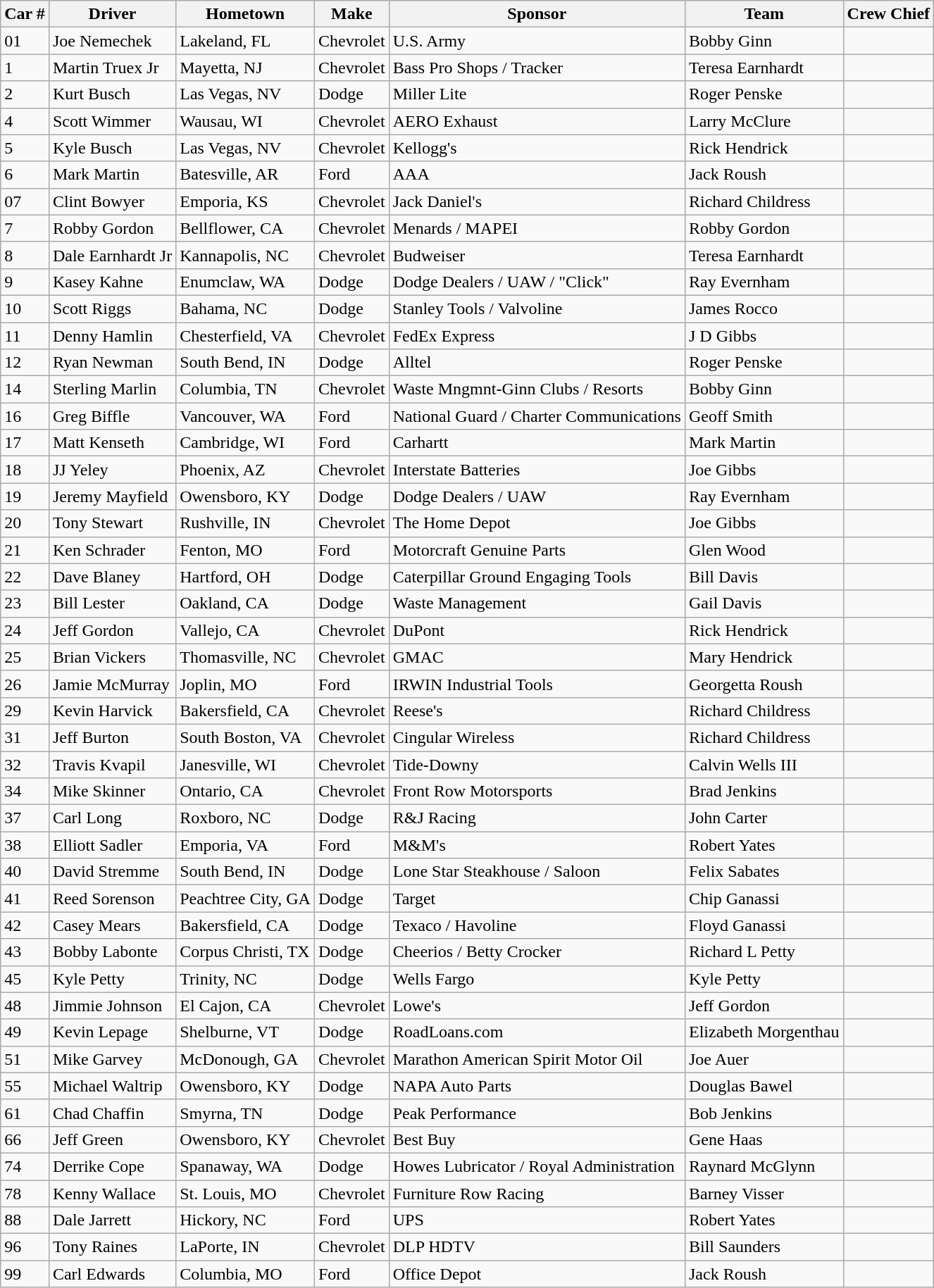<table class="wikitable">
<tr>
<th colspan="1" rowspan="1">Car #</th>
<th colspan="1" rowspan="1"><abbr>Driver</abbr></th>
<th colspan="1" rowspan="1"><abbr>Hometown</abbr></th>
<th colspan="1" rowspan="1"><abbr>Make</abbr></th>
<th colspan="1" rowspan="1"><abbr>Sponsor</abbr></th>
<th colspan="1" rowspan="1"><abbr>Team</abbr></th>
<th colspan="1" rowspan="1"><abbr>Crew Chief</abbr></th>
</tr>
<tr>
<td>01</td>
<td>Joe Nemechek</td>
<td>Lakeland, FL</td>
<td>Chevrolet</td>
<td>U.S. Army</td>
<td>Bobby Ginn</td>
<td></td>
</tr>
<tr>
<td>1</td>
<td>Martin Truex Jr</td>
<td>Mayetta, NJ</td>
<td>Chevrolet</td>
<td>Bass Pro Shops / Tracker</td>
<td>Teresa Earnhardt</td>
<td></td>
</tr>
<tr>
<td>2</td>
<td>Kurt Busch</td>
<td>Las Vegas, NV</td>
<td>Dodge</td>
<td>Miller Lite</td>
<td>Roger Penske</td>
<td></td>
</tr>
<tr>
<td>4</td>
<td>Scott Wimmer</td>
<td>Wausau, WI</td>
<td>Chevrolet</td>
<td>AERO Exhaust</td>
<td>Larry McClure</td>
<td></td>
</tr>
<tr>
<td>5</td>
<td>Kyle Busch</td>
<td>Las Vegas, NV</td>
<td>Chevrolet</td>
<td>Kellogg's</td>
<td>Rick Hendrick</td>
<td></td>
</tr>
<tr>
<td>6</td>
<td>Mark Martin</td>
<td>Batesville, AR</td>
<td>Ford</td>
<td>AAA</td>
<td>Jack Roush</td>
<td></td>
</tr>
<tr>
<td>07</td>
<td>Clint Bowyer</td>
<td>Emporia, KS</td>
<td>Chevrolet</td>
<td>Jack Daniel's</td>
<td>Richard Childress</td>
<td></td>
</tr>
<tr>
<td>7</td>
<td>Robby Gordon</td>
<td>Bellflower, CA</td>
<td>Chevrolet</td>
<td>Menards / MAPEI</td>
<td>Robby Gordon</td>
<td></td>
</tr>
<tr>
<td>8</td>
<td>Dale Earnhardt Jr</td>
<td>Kannapolis, NC</td>
<td>Chevrolet</td>
<td>Budweiser</td>
<td>Teresa Earnhardt</td>
<td></td>
</tr>
<tr>
<td>9</td>
<td>Kasey Kahne</td>
<td>Enumclaw, WA</td>
<td>Dodge</td>
<td>Dodge Dealers / UAW / "Click"</td>
<td>Ray Evernham</td>
<td></td>
</tr>
<tr>
<td>10</td>
<td>Scott Riggs</td>
<td>Bahama, NC</td>
<td>Dodge</td>
<td>Stanley Tools / Valvoline</td>
<td>James Rocco</td>
<td></td>
</tr>
<tr>
<td>11</td>
<td>Denny Hamlin</td>
<td>Chesterfield, VA</td>
<td>Chevrolet</td>
<td>FedEx Express</td>
<td>J D Gibbs</td>
<td></td>
</tr>
<tr>
<td>12</td>
<td>Ryan Newman</td>
<td>South Bend, IN</td>
<td>Dodge</td>
<td>Alltel</td>
<td>Roger Penske</td>
<td></td>
</tr>
<tr>
<td>14</td>
<td>Sterling Marlin</td>
<td>Columbia, TN</td>
<td>Chevrolet</td>
<td>Waste Mngmnt-Ginn Clubs / Resorts</td>
<td>Bobby Ginn</td>
<td></td>
</tr>
<tr>
<td>16</td>
<td>Greg Biffle</td>
<td>Vancouver, WA</td>
<td>Ford</td>
<td>National Guard / Charter Communications</td>
<td>Geoff Smith</td>
<td></td>
</tr>
<tr>
<td>17</td>
<td>Matt Kenseth</td>
<td>Cambridge, WI</td>
<td>Ford</td>
<td>Carhartt</td>
<td>Mark Martin</td>
<td></td>
</tr>
<tr>
<td>18</td>
<td>JJ Yeley</td>
<td>Phoenix, AZ</td>
<td>Chevrolet</td>
<td>Interstate Batteries</td>
<td>Joe Gibbs</td>
<td></td>
</tr>
<tr>
<td>19</td>
<td>Jeremy Mayfield</td>
<td>Owensboro, KY</td>
<td>Dodge</td>
<td>Dodge Dealers / UAW</td>
<td>Ray Evernham</td>
<td></td>
</tr>
<tr>
<td>20</td>
<td>Tony Stewart</td>
<td>Rushville, IN</td>
<td>Chevrolet</td>
<td>The Home Depot</td>
<td>Joe Gibbs</td>
<td></td>
</tr>
<tr>
<td>21</td>
<td>Ken Schrader</td>
<td>Fenton, MO</td>
<td>Ford</td>
<td>Motorcraft Genuine Parts</td>
<td>Glen Wood</td>
<td></td>
</tr>
<tr>
<td>22</td>
<td>Dave Blaney</td>
<td>Hartford, OH</td>
<td>Dodge</td>
<td>Caterpillar Ground Engaging Tools</td>
<td>Bill Davis</td>
<td></td>
</tr>
<tr>
<td>23</td>
<td>Bill Lester</td>
<td>Oakland, CA</td>
<td>Dodge</td>
<td>Waste Management</td>
<td>Gail Davis</td>
<td></td>
</tr>
<tr>
<td>24</td>
<td>Jeff Gordon</td>
<td>Vallejo, CA</td>
<td>Chevrolet</td>
<td>DuPont</td>
<td>Rick Hendrick</td>
<td></td>
</tr>
<tr>
<td>25</td>
<td>Brian Vickers</td>
<td>Thomasville, NC</td>
<td>Chevrolet</td>
<td>GMAC</td>
<td>Mary Hendrick</td>
<td></td>
</tr>
<tr>
<td>26</td>
<td>Jamie McMurray</td>
<td>Joplin, MO</td>
<td>Ford</td>
<td>IRWIN Industrial Tools</td>
<td>Georgetta Roush</td>
<td></td>
</tr>
<tr>
<td>29</td>
<td>Kevin Harvick</td>
<td>Bakersfield, CA</td>
<td>Chevrolet</td>
<td>Reese's</td>
<td>Richard Childress</td>
<td></td>
</tr>
<tr>
<td>31</td>
<td>Jeff Burton</td>
<td>South Boston, VA</td>
<td>Chevrolet</td>
<td>Cingular Wireless</td>
<td>Richard Childress</td>
<td></td>
</tr>
<tr>
<td>32</td>
<td>Travis Kvapil</td>
<td>Janesville, WI</td>
<td>Chevrolet</td>
<td>Tide-Downy</td>
<td>Calvin Wells III</td>
<td></td>
</tr>
<tr>
<td>34</td>
<td>Mike Skinner</td>
<td>Ontario, CA</td>
<td>Chevrolet</td>
<td>Front Row Motorsports</td>
<td>Brad Jenkins</td>
<td></td>
</tr>
<tr>
<td>37</td>
<td>Carl Long</td>
<td>Roxboro, NC</td>
<td>Dodge</td>
<td>R&J Racing</td>
<td>John Carter</td>
<td></td>
</tr>
<tr>
<td>38</td>
<td>Elliott Sadler</td>
<td>Emporia, VA</td>
<td>Ford</td>
<td>M&M's</td>
<td>Robert Yates</td>
<td></td>
</tr>
<tr>
<td>40</td>
<td>David Stremme</td>
<td>South Bend, IN</td>
<td>Dodge</td>
<td>Lone Star Steakhouse / Saloon</td>
<td>Felix Sabates</td>
<td></td>
</tr>
<tr>
<td>41</td>
<td>Reed Sorenson</td>
<td>Peachtree City, GA</td>
<td>Dodge</td>
<td>Target</td>
<td>Chip Ganassi</td>
<td></td>
</tr>
<tr>
<td>42</td>
<td>Casey Mears</td>
<td>Bakersfield, CA</td>
<td>Dodge</td>
<td>Texaco / Havoline</td>
<td>Floyd Ganassi</td>
<td></td>
</tr>
<tr>
<td>43</td>
<td>Bobby Labonte</td>
<td>Corpus Christi, TX</td>
<td>Dodge</td>
<td>Cheerios / Betty Crocker</td>
<td>Richard L Petty</td>
<td></td>
</tr>
<tr>
<td>45</td>
<td>Kyle Petty</td>
<td>Trinity, NC</td>
<td>Dodge</td>
<td>Wells Fargo</td>
<td>Kyle Petty</td>
<td></td>
</tr>
<tr>
<td>48</td>
<td>Jimmie Johnson</td>
<td>El Cajon, CA</td>
<td>Chevrolet</td>
<td>Lowe's</td>
<td>Jeff Gordon</td>
<td></td>
</tr>
<tr>
<td>49</td>
<td>Kevin Lepage</td>
<td>Shelburne, VT</td>
<td>Dodge</td>
<td>RoadLoans.com</td>
<td>Elizabeth Morgenthau</td>
<td></td>
</tr>
<tr>
<td>51</td>
<td>Mike Garvey</td>
<td>McDonough, GA</td>
<td>Chevrolet</td>
<td>Marathon American Spirit Motor Oil</td>
<td>Joe Auer</td>
<td></td>
</tr>
<tr>
<td>55</td>
<td>Michael Waltrip</td>
<td>Owensboro, KY</td>
<td>Dodge</td>
<td>NAPA Auto Parts</td>
<td>Douglas Bawel</td>
<td></td>
</tr>
<tr>
<td>61</td>
<td>Chad Chaffin</td>
<td>Smyrna, TN</td>
<td>Dodge</td>
<td>Peak Performance</td>
<td>Bob Jenkins</td>
<td></td>
</tr>
<tr>
<td>66</td>
<td>Jeff Green</td>
<td>Owensboro, KY</td>
<td>Chevrolet</td>
<td>Best Buy</td>
<td>Gene Haas</td>
<td></td>
</tr>
<tr>
<td>74</td>
<td>Derrike Cope</td>
<td>Spanaway, WA</td>
<td>Dodge</td>
<td>Howes Lubricator / Royal Administration</td>
<td>Raynard McGlynn</td>
<td></td>
</tr>
<tr>
<td>78</td>
<td>Kenny Wallace</td>
<td>St. Louis, MO</td>
<td>Chevrolet</td>
<td>Furniture Row Racing</td>
<td>Barney Visser</td>
<td></td>
</tr>
<tr>
<td>88</td>
<td>Dale Jarrett</td>
<td>Hickory, NC</td>
<td>Ford</td>
<td>UPS</td>
<td>Robert Yates</td>
<td></td>
</tr>
<tr>
<td>96</td>
<td>Tony Raines</td>
<td>LaPorte, IN</td>
<td>Chevrolet</td>
<td>DLP HDTV</td>
<td>Bill Saunders</td>
<td></td>
</tr>
<tr>
<td>99</td>
<td>Carl Edwards</td>
<td>Columbia, MO</td>
<td>Ford</td>
<td>Office Depot</td>
<td>Jack Roush</td>
<td></td>
</tr>
</table>
